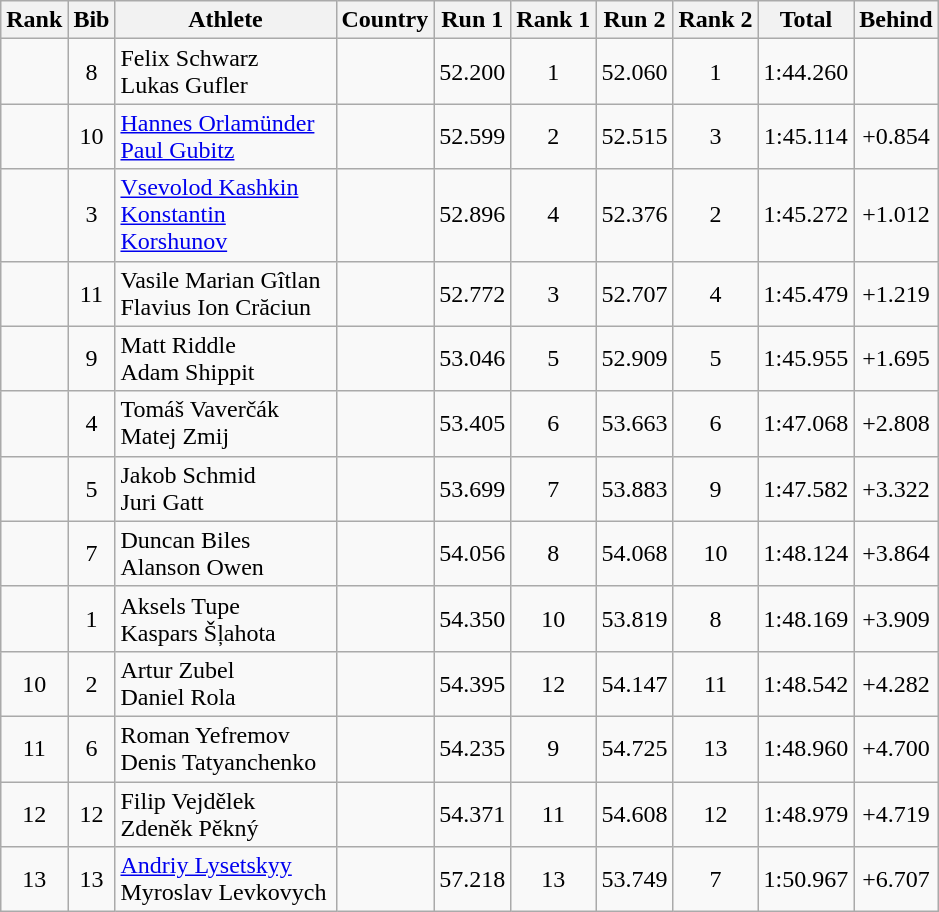<table class="wikitable sortable" style="text-align:center">
<tr>
<th>Rank</th>
<th>Bib</th>
<th width=140>Athlete</th>
<th>Country</th>
<th>Run 1</th>
<th>Rank 1</th>
<th>Run 2</th>
<th>Rank 2</th>
<th>Total</th>
<th>Behind</th>
</tr>
<tr>
<td></td>
<td>8</td>
<td align=left>Felix Schwarz<br>Lukas Gufler</td>
<td align="left"></td>
<td>52.200</td>
<td>1</td>
<td>52.060</td>
<td>1</td>
<td>1:44.260</td>
<td></td>
</tr>
<tr>
<td></td>
<td>10</td>
<td align=left><a href='#'>Hannes Orlamünder</a><br><a href='#'>Paul Gubitz</a></td>
<td align="left"></td>
<td>52.599</td>
<td>2</td>
<td>52.515</td>
<td>3</td>
<td>1:45.114</td>
<td>+0.854</td>
</tr>
<tr>
<td></td>
<td>3</td>
<td align=left><a href='#'>Vsevolod Kashkin</a><br><a href='#'>Konstantin Korshunov</a></td>
<td align=left></td>
<td>52.896</td>
<td>4</td>
<td>52.376</td>
<td>2</td>
<td>1:45.272</td>
<td>+1.012</td>
</tr>
<tr>
<td></td>
<td>11</td>
<td align=left>Vasile Marian Gîtlan<br>Flavius Ion Crăciun</td>
<td align="left"></td>
<td>52.772</td>
<td>3</td>
<td>52.707</td>
<td>4</td>
<td>1:45.479</td>
<td>+1.219</td>
</tr>
<tr>
<td></td>
<td>9</td>
<td align=left>Matt Riddle<br>Adam Shippit</td>
<td align="left"></td>
<td>53.046</td>
<td>5</td>
<td>52.909</td>
<td>5</td>
<td>1:45.955</td>
<td>+1.695</td>
</tr>
<tr>
<td></td>
<td>4</td>
<td align=left>Tomáš Vaverčák<br>Matej Zmij</td>
<td align="left"></td>
<td>53.405</td>
<td>6</td>
<td>53.663</td>
<td>6</td>
<td>1:47.068</td>
<td>+2.808</td>
</tr>
<tr>
<td></td>
<td>5</td>
<td align=left>Jakob Schmid<br>Juri Gatt</td>
<td align="left"></td>
<td>53.699</td>
<td>7</td>
<td>53.883</td>
<td>9</td>
<td>1:47.582</td>
<td>+3.322</td>
</tr>
<tr>
<td></td>
<td>7</td>
<td align=left>Duncan Biles<br>Alanson Owen</td>
<td align="left"></td>
<td>54.056</td>
<td>8</td>
<td>54.068</td>
<td>10</td>
<td>1:48.124</td>
<td>+3.864</td>
</tr>
<tr>
<td></td>
<td>1</td>
<td align=left>Aksels Tupe<br>Kaspars Šļahota</td>
<td align="left"></td>
<td>54.350</td>
<td>10</td>
<td>53.819</td>
<td>8</td>
<td>1:48.169</td>
<td>+3.909</td>
</tr>
<tr>
<td>10</td>
<td>2</td>
<td align=left>Artur Zubel<br>Daniel Rola</td>
<td align="left"></td>
<td>54.395</td>
<td>12</td>
<td>54.147</td>
<td>11</td>
<td>1:48.542</td>
<td>+4.282</td>
</tr>
<tr>
<td>11</td>
<td>6</td>
<td align=left>Roman Yefremov<br>Denis Tatyanchenko</td>
<td align="left"></td>
<td>54.235</td>
<td>9</td>
<td>54.725</td>
<td>13</td>
<td>1:48.960</td>
<td>+4.700</td>
</tr>
<tr>
<td>12</td>
<td>12</td>
<td align=left>Filip Vejdělek<br>Zdeněk Pěkný</td>
<td align="left"></td>
<td>54.371</td>
<td>11</td>
<td>54.608</td>
<td>12</td>
<td>1:48.979</td>
<td>+4.719</td>
</tr>
<tr>
<td>13</td>
<td>13</td>
<td align=left><a href='#'>Andriy Lysetskyy</a> <br>Myroslav Levkovych</td>
<td align="left"></td>
<td>57.218</td>
<td>13</td>
<td>53.749</td>
<td>7</td>
<td>1:50.967</td>
<td>+6.707</td>
</tr>
</table>
